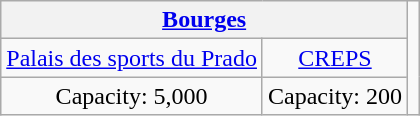<table class="wikitable" style="text-align:center;">
<tr>
<th colspan=2><a href='#'>Bourges</a></th>
<td rowspan="4"><br></td>
</tr>
<tr>
<td><a href='#'>Palais des sports du Prado</a></td>
<td><a href='#'>CREPS</a></td>
</tr>
<tr>
<td>Capacity: 5,000</td>
<td>Capacity: 200</td>
</tr>
</table>
